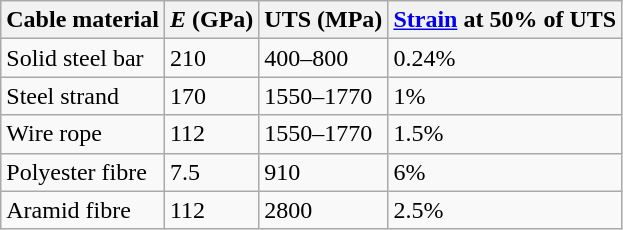<table class="wikitable">
<tr>
<th>Cable material</th>
<th><em>E</em> (GPa)</th>
<th>UTS (MPa)</th>
<th><a href='#'>Strain</a> at 50% of UTS</th>
</tr>
<tr>
<td>Solid steel bar</td>
<td>210</td>
<td>400–800</td>
<td>0.24%</td>
</tr>
<tr>
<td>Steel strand</td>
<td>170</td>
<td>1550–1770</td>
<td>1%</td>
</tr>
<tr>
<td>Wire rope</td>
<td>112</td>
<td>1550–1770</td>
<td>1.5%</td>
</tr>
<tr>
<td>Polyester fibre</td>
<td>7.5</td>
<td>910</td>
<td>6%</td>
</tr>
<tr>
<td>Aramid fibre</td>
<td>112</td>
<td>2800</td>
<td>2.5%</td>
</tr>
</table>
